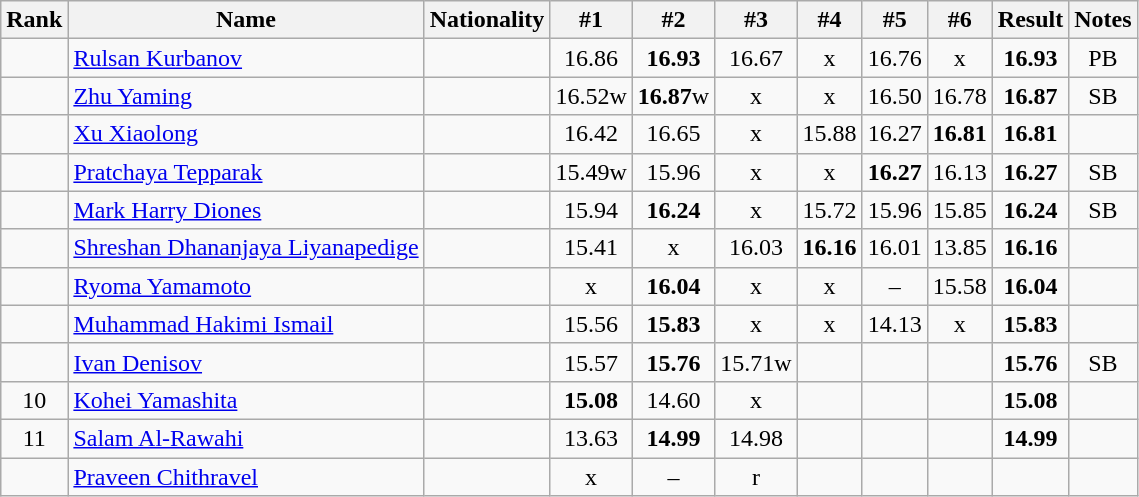<table class="wikitable sortable" style="text-align:center">
<tr>
<th>Rank</th>
<th>Name</th>
<th>Nationality</th>
<th>#1</th>
<th>#2</th>
<th>#3</th>
<th>#4</th>
<th>#5</th>
<th>#6</th>
<th>Result</th>
<th>Notes</th>
</tr>
<tr>
<td></td>
<td align=left><a href='#'>Rulsan Kurbanov</a></td>
<td align=left></td>
<td>16.86</td>
<td><strong>16.93</strong></td>
<td>16.67</td>
<td>x</td>
<td>16.76</td>
<td>x</td>
<td><strong>16.93</strong></td>
<td>PB</td>
</tr>
<tr>
<td></td>
<td align=left><a href='#'>Zhu Yaming</a></td>
<td align=left></td>
<td>16.52w</td>
<td><strong>16.87</strong>w</td>
<td>x</td>
<td>x</td>
<td>16.50</td>
<td>16.78</td>
<td><strong>16.87</strong></td>
<td>SB</td>
</tr>
<tr>
<td></td>
<td align=left><a href='#'>Xu Xiaolong</a></td>
<td align=left></td>
<td>16.42</td>
<td>16.65</td>
<td>x</td>
<td>15.88</td>
<td>16.27</td>
<td><strong>16.81</strong></td>
<td><strong>16.81</strong></td>
<td></td>
</tr>
<tr>
<td></td>
<td align=left><a href='#'>Pratchaya Tepparak</a></td>
<td align=left></td>
<td>15.49w</td>
<td>15.96</td>
<td>x</td>
<td>x</td>
<td><strong>16.27</strong></td>
<td>16.13</td>
<td><strong>16.27</strong></td>
<td>SB</td>
</tr>
<tr>
<td></td>
<td align=left><a href='#'>Mark Harry Diones</a></td>
<td align=left></td>
<td>15.94</td>
<td><strong>16.24</strong></td>
<td>x</td>
<td>15.72</td>
<td>15.96</td>
<td>15.85</td>
<td><strong>16.24</strong></td>
<td>SB</td>
</tr>
<tr>
<td></td>
<td align=left><a href='#'>Shreshan Dhananjaya Liyanapedige</a></td>
<td align=left></td>
<td>15.41</td>
<td>x</td>
<td>16.03</td>
<td><strong>16.16</strong></td>
<td>16.01</td>
<td>13.85</td>
<td><strong>16.16</strong></td>
<td></td>
</tr>
<tr>
<td></td>
<td align=left><a href='#'>Ryoma Yamamoto</a></td>
<td align=left></td>
<td>x</td>
<td><strong>16.04</strong></td>
<td>x</td>
<td>x</td>
<td>–</td>
<td>15.58</td>
<td><strong>16.04</strong></td>
<td></td>
</tr>
<tr>
<td></td>
<td align=left><a href='#'>Muhammad Hakimi Ismail</a></td>
<td align=left></td>
<td>15.56</td>
<td><strong>15.83</strong></td>
<td>x</td>
<td>x</td>
<td>14.13</td>
<td>x</td>
<td><strong>15.83</strong></td>
<td></td>
</tr>
<tr>
<td></td>
<td align=left><a href='#'>Ivan Denisov</a></td>
<td align=left></td>
<td>15.57</td>
<td><strong>15.76</strong></td>
<td>15.71w</td>
<td></td>
<td></td>
<td></td>
<td><strong>15.76</strong></td>
<td>SB</td>
</tr>
<tr>
<td>10</td>
<td align=left><a href='#'>Kohei Yamashita</a></td>
<td align=left></td>
<td><strong>15.08</strong></td>
<td>14.60</td>
<td>x</td>
<td></td>
<td></td>
<td></td>
<td><strong>15.08</strong></td>
<td></td>
</tr>
<tr>
<td>11</td>
<td align=left><a href='#'>Salam Al-Rawahi</a></td>
<td align=left></td>
<td>13.63</td>
<td><strong>14.99</strong></td>
<td>14.98</td>
<td></td>
<td></td>
<td></td>
<td><strong>14.99</strong></td>
<td></td>
</tr>
<tr>
<td></td>
<td align=left><a href='#'>Praveen Chithravel</a></td>
<td align=left></td>
<td>x</td>
<td>–</td>
<td>r</td>
<td></td>
<td></td>
<td></td>
<td><strong></strong></td>
<td></td>
</tr>
</table>
